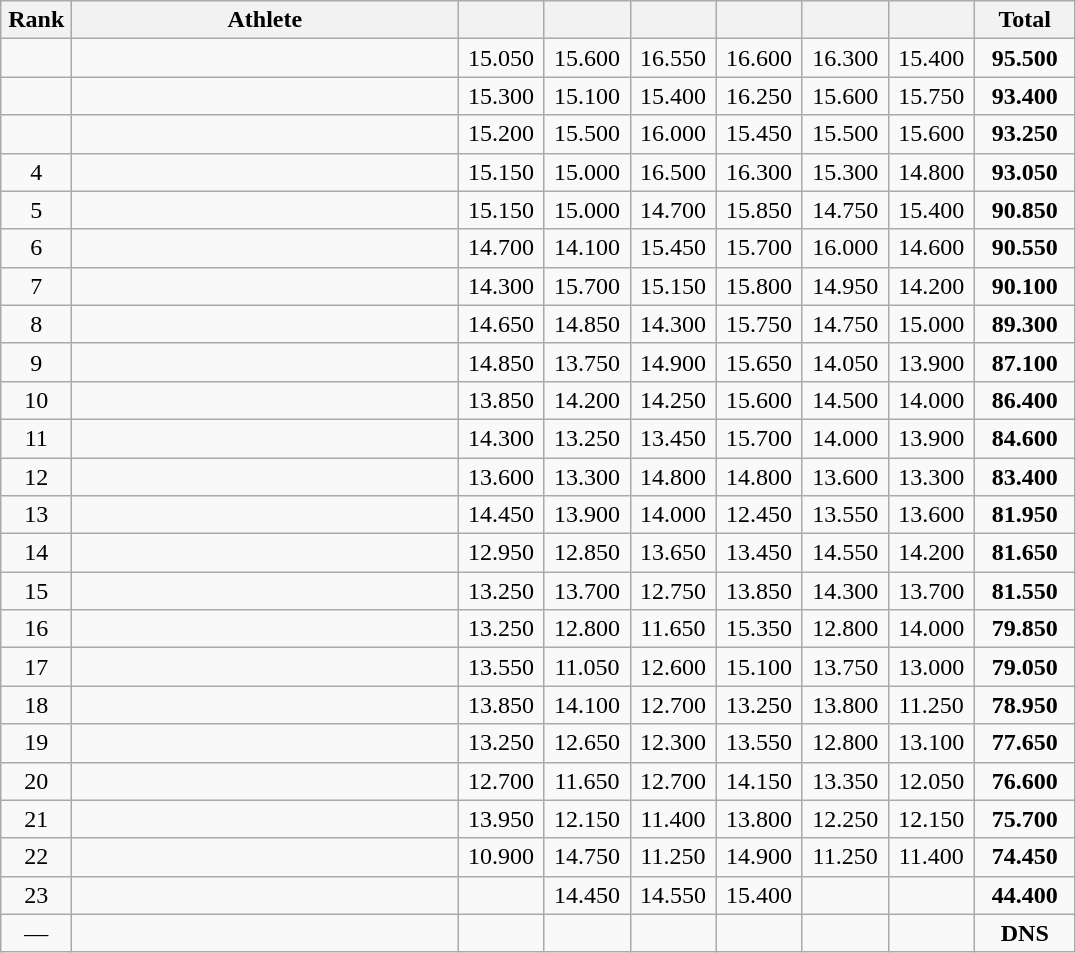<table class=wikitable style="text-align:center">
<tr>
<th width=40>Rank</th>
<th width=250>Athlete</th>
<th width=50></th>
<th width=50></th>
<th width=50></th>
<th width=50></th>
<th width=50></th>
<th width=50></th>
<th width=60>Total</th>
</tr>
<tr>
<td></td>
<td align=left></td>
<td>15.050</td>
<td>15.600</td>
<td>16.550</td>
<td>16.600</td>
<td>16.300</td>
<td>15.400</td>
<td><strong>95.500</strong></td>
</tr>
<tr>
<td></td>
<td align=left></td>
<td>15.300</td>
<td>15.100</td>
<td>15.400</td>
<td>16.250</td>
<td>15.600</td>
<td>15.750</td>
<td><strong>93.400</strong></td>
</tr>
<tr>
<td></td>
<td align=left></td>
<td>15.200</td>
<td>15.500</td>
<td>16.000</td>
<td>15.450</td>
<td>15.500</td>
<td>15.600</td>
<td><strong>93.250</strong></td>
</tr>
<tr>
<td>4</td>
<td align=left></td>
<td>15.150</td>
<td>15.000</td>
<td>16.500</td>
<td>16.300</td>
<td>15.300</td>
<td>14.800</td>
<td><strong>93.050</strong></td>
</tr>
<tr>
<td>5</td>
<td align=left></td>
<td>15.150</td>
<td>15.000</td>
<td>14.700</td>
<td>15.850</td>
<td>14.750</td>
<td>15.400</td>
<td><strong>90.850</strong></td>
</tr>
<tr>
<td>6</td>
<td align=left></td>
<td>14.700</td>
<td>14.100</td>
<td>15.450</td>
<td>15.700</td>
<td>16.000</td>
<td>14.600</td>
<td><strong>90.550</strong></td>
</tr>
<tr>
<td>7</td>
<td align=left></td>
<td>14.300</td>
<td>15.700</td>
<td>15.150</td>
<td>15.800</td>
<td>14.950</td>
<td>14.200</td>
<td><strong>90.100</strong></td>
</tr>
<tr>
<td>8</td>
<td align=left></td>
<td>14.650</td>
<td>14.850</td>
<td>14.300</td>
<td>15.750</td>
<td>14.750</td>
<td>15.000</td>
<td><strong>89.300</strong></td>
</tr>
<tr>
<td>9</td>
<td align=left></td>
<td>14.850</td>
<td>13.750</td>
<td>14.900</td>
<td>15.650</td>
<td>14.050</td>
<td>13.900</td>
<td><strong>87.100</strong></td>
</tr>
<tr>
<td>10</td>
<td align=left></td>
<td>13.850</td>
<td>14.200</td>
<td>14.250</td>
<td>15.600</td>
<td>14.500</td>
<td>14.000</td>
<td><strong>86.400</strong></td>
</tr>
<tr>
<td>11</td>
<td align=left></td>
<td>14.300</td>
<td>13.250</td>
<td>13.450</td>
<td>15.700</td>
<td>14.000</td>
<td>13.900</td>
<td><strong>84.600</strong></td>
</tr>
<tr>
<td>12</td>
<td align=left></td>
<td>13.600</td>
<td>13.300</td>
<td>14.800</td>
<td>14.800</td>
<td>13.600</td>
<td>13.300</td>
<td><strong>83.400</strong></td>
</tr>
<tr>
<td>13</td>
<td align=left></td>
<td>14.450</td>
<td>13.900</td>
<td>14.000</td>
<td>12.450</td>
<td>13.550</td>
<td>13.600</td>
<td><strong>81.950</strong></td>
</tr>
<tr>
<td>14</td>
<td align=left></td>
<td>12.950</td>
<td>12.850</td>
<td>13.650</td>
<td>13.450</td>
<td>14.550</td>
<td>14.200</td>
<td><strong>81.650</strong></td>
</tr>
<tr>
<td>15</td>
<td align=left></td>
<td>13.250</td>
<td>13.700</td>
<td>12.750</td>
<td>13.850</td>
<td>14.300</td>
<td>13.700</td>
<td><strong>81.550</strong></td>
</tr>
<tr>
<td>16</td>
<td align=left></td>
<td>13.250</td>
<td>12.800</td>
<td>11.650</td>
<td>15.350</td>
<td>12.800</td>
<td>14.000</td>
<td><strong>79.850</strong></td>
</tr>
<tr>
<td>17</td>
<td align=left></td>
<td>13.550</td>
<td>11.050</td>
<td>12.600</td>
<td>15.100</td>
<td>13.750</td>
<td>13.000</td>
<td><strong>79.050</strong></td>
</tr>
<tr>
<td>18</td>
<td align=left></td>
<td>13.850</td>
<td>14.100</td>
<td>12.700</td>
<td>13.250</td>
<td>13.800</td>
<td>11.250</td>
<td><strong>78.950</strong></td>
</tr>
<tr>
<td>19</td>
<td align=left></td>
<td>13.250</td>
<td>12.650</td>
<td>12.300</td>
<td>13.550</td>
<td>12.800</td>
<td>13.100</td>
<td><strong>77.650</strong></td>
</tr>
<tr>
<td>20</td>
<td align=left></td>
<td>12.700</td>
<td>11.650</td>
<td>12.700</td>
<td>14.150</td>
<td>13.350</td>
<td>12.050</td>
<td><strong>76.600</strong></td>
</tr>
<tr>
<td>21</td>
<td align=left></td>
<td>13.950</td>
<td>12.150</td>
<td>11.400</td>
<td>13.800</td>
<td>12.250</td>
<td>12.150</td>
<td><strong>75.700</strong></td>
</tr>
<tr>
<td>22</td>
<td align=left></td>
<td>10.900</td>
<td>14.750</td>
<td>11.250</td>
<td>14.900</td>
<td>11.250</td>
<td>11.400</td>
<td><strong>74.450</strong></td>
</tr>
<tr>
<td>23</td>
<td align=left></td>
<td></td>
<td>14.450</td>
<td>14.550</td>
<td>15.400</td>
<td></td>
<td></td>
<td><strong>44.400</strong></td>
</tr>
<tr>
<td>—</td>
<td align=left></td>
<td></td>
<td></td>
<td></td>
<td></td>
<td></td>
<td></td>
<td><strong>DNS</strong></td>
</tr>
</table>
